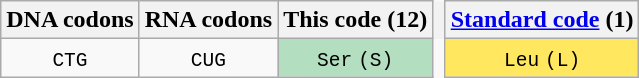<table class="wikitable" style="border: none; text-align: center;">
<tr>
<th>DNA codons</th>
<th>RNA codons</th>
<th>This code (12)</th>
<th style="border: none; width: 1px;"></th>
<th><a href='#'>Standard code</a> (1)</th>
</tr>
<tr>
<td><code>CTG</code></td>
<td><code>CUG</code></td>
<td style="background-color:#b3dec0;"><code>Ser</code> <code>(S)</code></td>
<td style="border: none; width: 1px;"></td>
<td style="background-color:#ffe75f;"><code>Leu</code> <code>(L)</code></td>
</tr>
</table>
